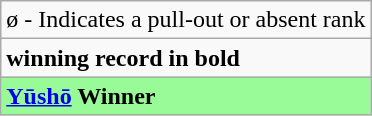<table class="wikitable">
<tr>
<td>ø - Indicates a pull-out or absent rank</td>
</tr>
<tr>
<td><strong>winning record in bold</strong></td>
</tr>
<tr>
<td style="background: PaleGreen;"><strong><a href='#'>Yūshō</a> Winner</strong></td>
</tr>
</table>
